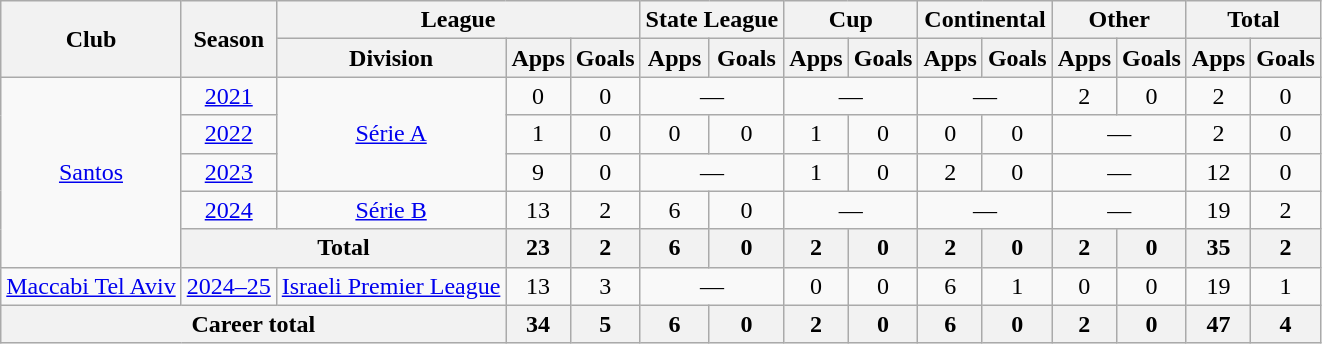<table class="wikitable" style="text-align: center">
<tr>
<th rowspan="2">Club</th>
<th rowspan="2">Season</th>
<th colspan="3">League</th>
<th colspan="2">State League</th>
<th colspan="2">Cup</th>
<th colspan="2">Continental</th>
<th colspan="2">Other</th>
<th colspan="2">Total</th>
</tr>
<tr>
<th>Division</th>
<th>Apps</th>
<th>Goals</th>
<th>Apps</th>
<th>Goals</th>
<th>Apps</th>
<th>Goals</th>
<th>Apps</th>
<th>Goals</th>
<th>Apps</th>
<th>Goals</th>
<th>Apps</th>
<th>Goals</th>
</tr>
<tr>
<td rowspan="5"><a href='#'>Santos</a></td>
<td><a href='#'>2021</a></td>
<td rowspan="3"><a href='#'>Série A</a></td>
<td>0</td>
<td>0</td>
<td colspan="2">—</td>
<td colspan="2">—</td>
<td colspan="2">—</td>
<td>2</td>
<td>0</td>
<td>2</td>
<td>0</td>
</tr>
<tr>
<td><a href='#'>2022</a></td>
<td>1</td>
<td>0</td>
<td>0</td>
<td>0</td>
<td>1</td>
<td>0</td>
<td>0</td>
<td>0</td>
<td colspan="2">—</td>
<td>2</td>
<td>0</td>
</tr>
<tr>
<td><a href='#'>2023</a></td>
<td>9</td>
<td>0</td>
<td colspan="2">—</td>
<td>1</td>
<td>0</td>
<td>2</td>
<td>0</td>
<td colspan="2">—</td>
<td>12</td>
<td>0</td>
</tr>
<tr>
<td><a href='#'>2024</a></td>
<td><a href='#'>Série B</a></td>
<td>13</td>
<td>2</td>
<td>6</td>
<td>0</td>
<td colspan="2">—</td>
<td colspan="2">—</td>
<td colspan="2">—</td>
<td>19</td>
<td>2</td>
</tr>
<tr>
<th colspan="2">Total</th>
<th>23</th>
<th>2</th>
<th>6</th>
<th>0</th>
<th>2</th>
<th>0</th>
<th>2</th>
<th>0</th>
<th>2</th>
<th>0</th>
<th>35</th>
<th>2</th>
</tr>
<tr>
<td><a href='#'>Maccabi Tel Aviv</a></td>
<td><a href='#'>2024–25</a></td>
<td><a href='#'>Israeli Premier League</a></td>
<td>13</td>
<td>3</td>
<td colspan="2">—</td>
<td>0</td>
<td>0</td>
<td>6</td>
<td>1</td>
<td>0</td>
<td>0</td>
<td>19</td>
<td>1</td>
</tr>
<tr>
<th colspan="3"><strong>Career total</strong></th>
<th>34</th>
<th>5</th>
<th>6</th>
<th>0</th>
<th>2</th>
<th>0</th>
<th>6</th>
<th>0</th>
<th>2</th>
<th>0</th>
<th>47</th>
<th>4</th>
</tr>
</table>
